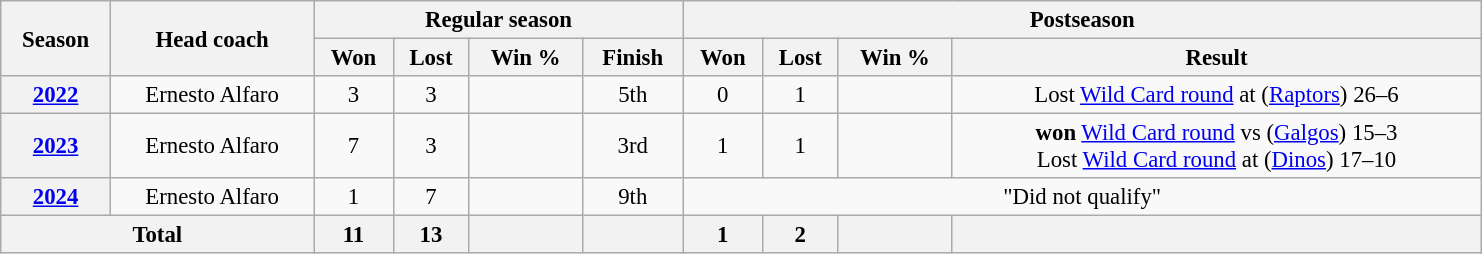<table class="wikitable" style="font-size: 95%; text-align:center; width:65em">
<tr>
<th rowspan="2">Season</th>
<th rowspan="2">Head coach</th>
<th colspan="4">Regular season</th>
<th colspan="4">Postseason</th>
</tr>
<tr>
<th>Won</th>
<th>Lost</th>
<th>Win %</th>
<th>Finish</th>
<th>Won</th>
<th>Lost</th>
<th>Win %</th>
<th>Result</th>
</tr>
<tr>
<th><a href='#'>2022</a></th>
<td>Ernesto Alfaro</td>
<td>3</td>
<td>3</td>
<td></td>
<td>5th </td>
<td>0</td>
<td>1</td>
<td></td>
<td>Lost <a href='#'>Wild Card round</a> at (<a href='#'>Raptors</a>) 26–6</td>
</tr>
<tr>
<th><a href='#'>2023</a></th>
<td>Ernesto Alfaro</td>
<td>7</td>
<td>3</td>
<td></td>
<td>3rd </td>
<td>1</td>
<td>1</td>
<td></td>
<td><strong>won</strong> <a href='#'>Wild Card round</a> vs (<a href='#'>Galgos</a>) 15–3<br>Lost <a href='#'>Wild Card round</a> at (<a href='#'>Dinos</a>) 17–10</td>
</tr>
<tr>
<th><a href='#'>2024</a></th>
<td>Ernesto Alfaro</td>
<td>1</td>
<td>7</td>
<td></td>
<td>9th </td>
<td colspan= "4">"Did not qualify"</td>
</tr>
<tr>
<th colspan="2">Total</th>
<th>11</th>
<th>13</th>
<th></th>
<th></th>
<th>1</th>
<th>2</th>
<th></th>
<th></th>
</tr>
</table>
